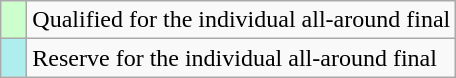<table class="wikitable" style="text-align: left;">
<tr>
<td width="10px" bgcolor="#ccffcc"></td>
<td>Qualified for the individual all-around final</td>
</tr>
<tr>
<td width="10px" bgcolor="#afeeee"></td>
<td>Reserve for the individual all-around final</td>
</tr>
</table>
